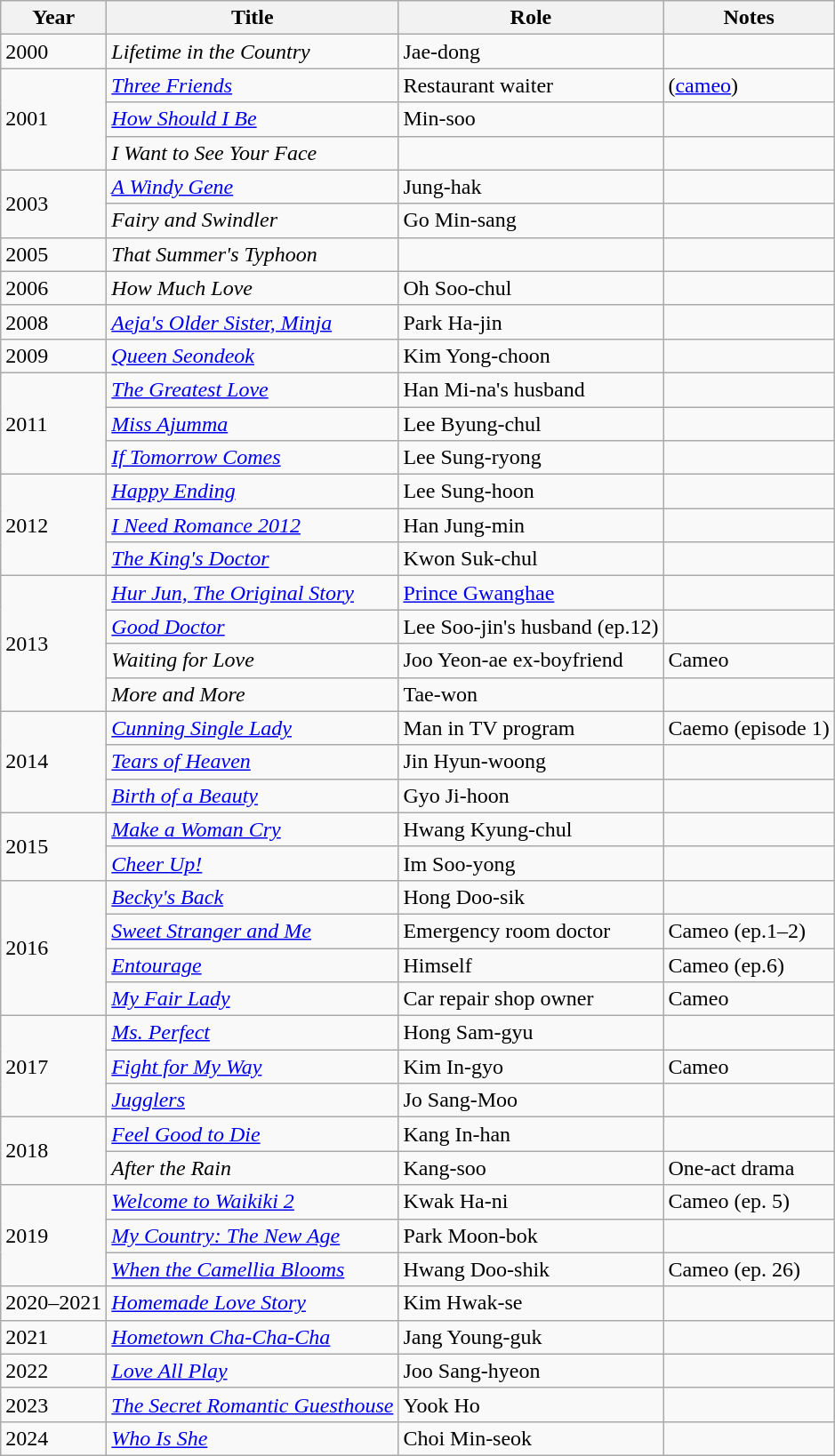<table class="wikitable">
<tr>
<th>Year</th>
<th>Title</th>
<th>Role</th>
<th>Notes</th>
</tr>
<tr>
<td>2000</td>
<td><em>Lifetime in the Country</em></td>
<td>Jae-dong</td>
<td></td>
</tr>
<tr>
<td rowspan=3>2001</td>
<td><em><a href='#'>Three Friends</a></em></td>
<td>Restaurant waiter</td>
<td>(<a href='#'>cameo</a>)</td>
</tr>
<tr>
<td><em><a href='#'>How Should I Be</a></em> </td>
<td>Min-soo</td>
<td></td>
</tr>
<tr>
<td><em>I Want to See Your Face</em></td>
<td></td>
<td></td>
</tr>
<tr>
<td rowspan=2>2003</td>
<td><em><a href='#'>A Windy Gene</a></em> </td>
<td>Jung-hak</td>
<td></td>
</tr>
<tr>
<td><em>Fairy and Swindler</em></td>
<td>Go Min-sang</td>
<td></td>
</tr>
<tr>
<td>2005</td>
<td><em>That Summer's Typhoon</em></td>
<td></td>
<td></td>
</tr>
<tr>
<td>2006</td>
<td><em>How Much Love</em></td>
<td>Oh Soo-chul</td>
<td></td>
</tr>
<tr>
<td>2008</td>
<td><em><a href='#'>Aeja's Older Sister, Minja</a></em></td>
<td>Park Ha-jin</td>
<td></td>
</tr>
<tr>
<td>2009</td>
<td><em><a href='#'>Queen Seondeok</a></em></td>
<td>Kim Yong-choon</td>
<td></td>
</tr>
<tr>
<td rowspan=3>2011</td>
<td><em><a href='#'>The Greatest Love</a></em></td>
<td>Han Mi-na's husband</td>
<td></td>
</tr>
<tr>
<td><em><a href='#'>Miss Ajumma</a></em></td>
<td>Lee Byung-chul</td>
<td></td>
</tr>
<tr>
<td><em><a href='#'>If Tomorrow Comes</a></em></td>
<td>Lee Sung-ryong</td>
<td></td>
</tr>
<tr>
<td rowspan=3>2012</td>
<td><em><a href='#'>Happy Ending</a></em></td>
<td>Lee Sung-hoon</td>
<td></td>
</tr>
<tr>
<td><em><a href='#'>I Need Romance 2012</a></em></td>
<td>Han Jung-min</td>
<td></td>
</tr>
<tr>
<td><em><a href='#'>The King's Doctor</a></em></td>
<td>Kwon Suk-chul</td>
<td></td>
</tr>
<tr>
<td rowspan=4>2013</td>
<td><em><a href='#'>Hur Jun, The Original Story</a></em></td>
<td><a href='#'>Prince Gwanghae</a></td>
<td></td>
</tr>
<tr>
<td><em><a href='#'>Good Doctor</a></em></td>
<td>Lee Soo-jin's husband (ep.12)</td>
<td></td>
</tr>
<tr>
<td><em>Waiting for Love</em></td>
<td>Joo Yeon-ae ex-boyfriend</td>
<td>Cameo</td>
</tr>
<tr>
<td><em>More and More</em></td>
<td>Tae-won</td>
<td></td>
</tr>
<tr>
<td rowspan=3>2014</td>
<td><em><a href='#'>Cunning Single Lady</a></em></td>
<td>Man in TV program</td>
<td>Caemo (episode 1)</td>
</tr>
<tr>
<td><em><a href='#'>Tears of Heaven</a></em></td>
<td>Jin Hyun-woong</td>
<td></td>
</tr>
<tr>
<td><em><a href='#'>Birth of a Beauty</a></em></td>
<td>Gyo Ji-hoon</td>
<td></td>
</tr>
<tr>
<td rowspan=2>2015</td>
<td><em><a href='#'>Make a Woman Cry</a></em></td>
<td>Hwang Kyung-chul</td>
<td></td>
</tr>
<tr>
<td><em><a href='#'>Cheer Up!</a></em></td>
<td>Im Soo-yong</td>
<td></td>
</tr>
<tr>
<td rowspan=4>2016</td>
<td><em><a href='#'>Becky's Back</a></em></td>
<td>Hong Doo-sik</td>
<td></td>
</tr>
<tr>
<td><em><a href='#'>Sweet Stranger and Me</a></em></td>
<td>Emergency room doctor</td>
<td>Cameo (ep.1–2)</td>
</tr>
<tr>
<td><em><a href='#'>Entourage</a></em></td>
<td>Himself</td>
<td>Cameo (ep.6)</td>
</tr>
<tr>
<td><em><a href='#'>My Fair Lady</a></em></td>
<td>Car repair shop owner</td>
<td>Cameo</td>
</tr>
<tr>
<td rowspan=3>2017</td>
<td><em><a href='#'>Ms. Perfect</a></em></td>
<td>Hong Sam-gyu</td>
<td></td>
</tr>
<tr>
<td><em><a href='#'>Fight for My Way</a></em></td>
<td>Kim In-gyo</td>
<td>Cameo</td>
</tr>
<tr>
<td><em><a href='#'>Jugglers</a></em></td>
<td>Jo Sang-Moo</td>
<td></td>
</tr>
<tr>
<td rowspan=2>2018</td>
<td><em><a href='#'>Feel Good to Die</a></em></td>
<td>Kang In-han</td>
<td></td>
</tr>
<tr>
<td><em>After the Rain</em></td>
<td>Kang-soo</td>
<td>One-act drama</td>
</tr>
<tr>
<td rowspan=3>2019</td>
<td><em><a href='#'>Welcome to Waikiki 2</a></em></td>
<td>Kwak Ha-ni</td>
<td>Cameo (ep. 5)</td>
</tr>
<tr>
<td><em><a href='#'>My Country: The New Age</a></em></td>
<td>Park Moon-bok</td>
<td></td>
</tr>
<tr>
<td><em><a href='#'>When the Camellia Blooms</a></em></td>
<td>Hwang Doo-shik</td>
<td>Cameo (ep. 26)</td>
</tr>
<tr>
<td rowspan=1>2020–2021</td>
<td><em><a href='#'>Homemade Love Story</a></em></td>
<td>Kim Hwak-se</td>
<td></td>
</tr>
<tr>
<td>2021</td>
<td><em><a href='#'>Hometown Cha-Cha-Cha</a></em></td>
<td>Jang Young-guk</td>
<td></td>
</tr>
<tr>
<td>2022</td>
<td><em><a href='#'>Love All Play</a></em></td>
<td>Joo Sang-hyeon</td>
<td></td>
</tr>
<tr>
<td>2023</td>
<td><em><a href='#'>The Secret Romantic Guesthouse</a></em></td>
<td>Yook Ho</td>
<td></td>
</tr>
<tr>
<td>2024</td>
<td><em><a href='#'>Who Is She</a></em></td>
<td>Choi Min-seok</td>
<td></td>
</tr>
</table>
